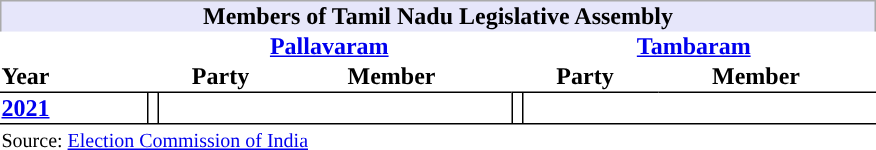<table style="text-align: center; border-spacing: 0;">
<tr>
<th colspan="7" style="background: lavender; border-top:1px #aaa solid; border-right:1px #aaa solid; border-bottom:none; border-left:1px #aaa solid">Members of Tamil Nadu Legislative Assembly</th>
</tr>
<tr>
<th rowspan="2" style="width:6em; text-align:left; vertical-align:bottom; border-bottom:1px solid black;">Year</th>
<th colspan="3" style="text-align:center;"><a href='#'>Pallavaram</a></th>
<th colspan="3" style="text-align:center;"><a href='#'>Tambaram</a></th>
</tr>
<tr>
<th colspan="2" style="width:6em; border-bottom:1px solid black;">Party</th>
<th scope="col" style="width:8em; border-bottom:1px solid black; padding-right:1em;">Member</th>
<th colspan="2" style="width:6em; border-bottom:1px solid black;">Party</th>
<th scope="col" style="width:8em; border-bottom:1px solid black; padding-right:1em;">Member</th>
</tr>
<tr>
<th style="text-align:left;"><a href='#'>2021</a></th>
<th style="border-right:0.25px solid black; border-left:0.25px solid black; width:4px; background:"></th>
<td></td>
<td></td>
<th style="border-right:0.25px solid black; border-left:0.25px solid black; width:4px; background:"></th>
<td></td>
<td></td>
</tr>
<tr>
<td colspan="15" style="text-align: left; border-top:1px solid black;"><small>Source: <a href='#'>Election Commission of India</a></small></td>
</tr>
</table>
